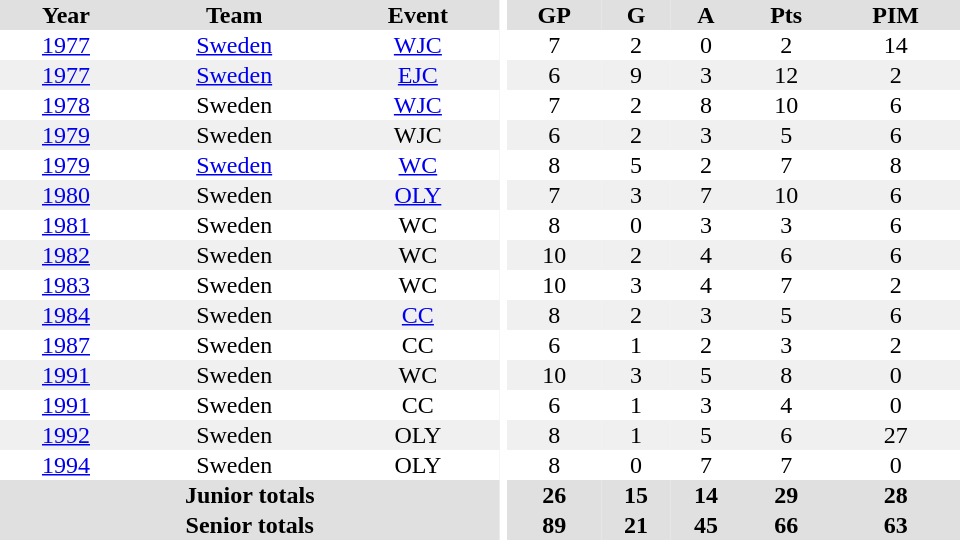<table border="0" cellpadding="1" cellspacing="0" ID="Table3" style="text-align:center; width:40em">
<tr bgcolor="#e0e0e0">
<th>Year</th>
<th>Team</th>
<th>Event</th>
<th rowspan="102" bgcolor="#ffffff"></th>
<th>GP</th>
<th>G</th>
<th>A</th>
<th>Pts</th>
<th>PIM</th>
</tr>
<tr>
<td><a href='#'>1977</a></td>
<td><a href='#'>Sweden</a></td>
<td><a href='#'>WJC</a></td>
<td>7</td>
<td>2</td>
<td>0</td>
<td>2</td>
<td>14</td>
</tr>
<tr bgcolor="#f0f0f0">
<td><a href='#'>1977</a></td>
<td><a href='#'>Sweden</a></td>
<td><a href='#'>EJC</a></td>
<td>6</td>
<td>9</td>
<td>3</td>
<td>12</td>
<td>2</td>
</tr>
<tr>
<td><a href='#'>1978</a></td>
<td>Sweden</td>
<td><a href='#'>WJC</a></td>
<td>7</td>
<td>2</td>
<td>8</td>
<td>10</td>
<td>6</td>
</tr>
<tr bgcolor="#f0f0f0">
<td><a href='#'>1979</a></td>
<td>Sweden</td>
<td>WJC</td>
<td>6</td>
<td>2</td>
<td>3</td>
<td>5</td>
<td>6</td>
</tr>
<tr>
<td><a href='#'>1979</a></td>
<td><a href='#'>Sweden</a></td>
<td><a href='#'>WC</a></td>
<td>8</td>
<td>5</td>
<td>2</td>
<td>7</td>
<td>8</td>
</tr>
<tr bgcolor="#f0f0f0">
<td><a href='#'>1980</a></td>
<td>Sweden</td>
<td><a href='#'>OLY</a></td>
<td>7</td>
<td>3</td>
<td>7</td>
<td>10</td>
<td>6</td>
</tr>
<tr>
<td><a href='#'>1981</a></td>
<td>Sweden</td>
<td>WC</td>
<td>8</td>
<td>0</td>
<td>3</td>
<td>3</td>
<td>6</td>
</tr>
<tr bgcolor="#f0f0f0">
<td><a href='#'>1982</a></td>
<td>Sweden</td>
<td>WC</td>
<td>10</td>
<td>2</td>
<td>4</td>
<td>6</td>
<td>6</td>
</tr>
<tr>
<td><a href='#'>1983</a></td>
<td>Sweden</td>
<td>WC</td>
<td>10</td>
<td>3</td>
<td>4</td>
<td>7</td>
<td>2</td>
</tr>
<tr bgcolor="#f0f0f0">
<td><a href='#'>1984</a></td>
<td>Sweden</td>
<td><a href='#'>CC</a></td>
<td>8</td>
<td>2</td>
<td>3</td>
<td>5</td>
<td>6</td>
</tr>
<tr>
<td><a href='#'>1987</a></td>
<td>Sweden</td>
<td>CC</td>
<td>6</td>
<td>1</td>
<td>2</td>
<td>3</td>
<td>2</td>
</tr>
<tr bgcolor="#f0f0f0">
<td><a href='#'>1991</a></td>
<td>Sweden</td>
<td>WC</td>
<td>10</td>
<td>3</td>
<td>5</td>
<td>8</td>
<td>0</td>
</tr>
<tr>
<td><a href='#'>1991</a></td>
<td>Sweden</td>
<td>CC</td>
<td>6</td>
<td>1</td>
<td>3</td>
<td>4</td>
<td>0</td>
</tr>
<tr bgcolor="#f0f0f0">
<td><a href='#'>1992</a></td>
<td>Sweden</td>
<td>OLY</td>
<td>8</td>
<td>1</td>
<td>5</td>
<td>6</td>
<td>27</td>
</tr>
<tr>
<td><a href='#'>1994</a></td>
<td>Sweden</td>
<td>OLY</td>
<td>8</td>
<td>0</td>
<td>7</td>
<td>7</td>
<td>0</td>
</tr>
<tr bgcolor="#e0e0e0">
<th colspan=3>Junior totals</th>
<th>26</th>
<th>15</th>
<th>14</th>
<th>29</th>
<th>28</th>
</tr>
<tr bgcolor="#e0e0e0">
<th colspan=3>Senior totals</th>
<th>89</th>
<th>21</th>
<th>45</th>
<th>66</th>
<th>63</th>
</tr>
</table>
